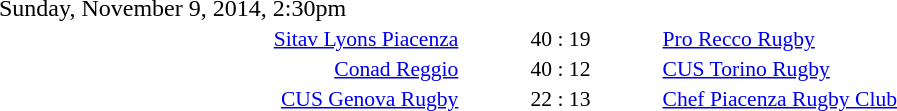<table style="width:70%;" cellspacing="1">
<tr>
<th width=35%></th>
<th width=15%></th>
<th></th>
</tr>
<tr>
<td>Sunday, November 9, 2014, 2:30pm</td>
</tr>
<tr style=font-size:90%>
<td align=right><a href='#'>Sitav Lyons Piacenza</a></td>
<td align=center>40 : 19</td>
<td><a href='#'>Pro Recco Rugby</a></td>
</tr>
<tr style=font-size:90%>
<td align=right><a href='#'>Conad Reggio</a></td>
<td align=center>40 : 12</td>
<td><a href='#'>CUS Torino Rugby</a></td>
</tr>
<tr style=font-size:90%>
<td align=right><a href='#'>CUS Genova Rugby</a></td>
<td align=center>22 : 13</td>
<td><a href='#'>Chef Piacenza Rugby Club</a></td>
</tr>
</table>
